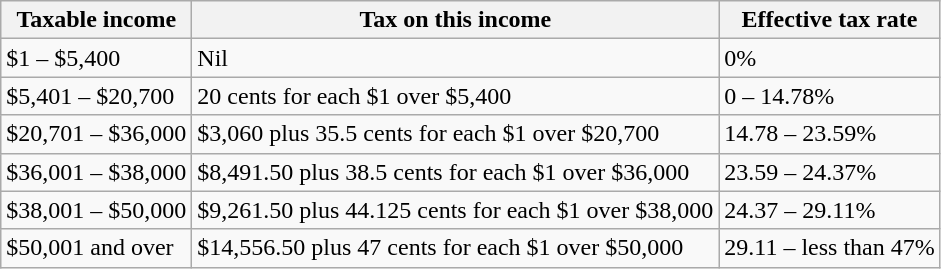<table class="wikitable">
<tr>
<th>Taxable income</th>
<th>Tax on this income</th>
<th>Effective tax rate</th>
</tr>
<tr>
<td>$1 – $5,400</td>
<td>Nil</td>
<td>0%</td>
</tr>
<tr>
<td>$5,401 – $20,700</td>
<td>20 cents for each $1 over $5,400</td>
<td>0 – 14.78%</td>
</tr>
<tr>
<td>$20,701 – $36,000</td>
<td>$3,060 plus 35.5 cents for each $1 over $20,700</td>
<td>14.78 – 23.59%</td>
</tr>
<tr>
<td>$36,001 – $38,000</td>
<td>$8,491.50 plus 38.5 cents for each $1 over $36,000</td>
<td>23.59 – 24.37%</td>
</tr>
<tr>
<td>$38,001 – $50,000</td>
<td>$9,261.50 plus 44.125 cents for each $1 over $38,000</td>
<td>24.37 – 29.11%</td>
</tr>
<tr>
<td>$50,001 and over</td>
<td>$14,556.50 plus 47 cents for each $1 over $50,000</td>
<td>29.11 – less than 47%</td>
</tr>
</table>
